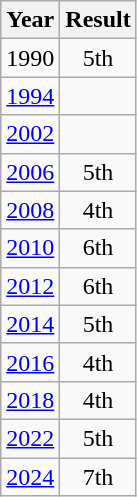<table class="wikitable" style="text-align:center">
<tr>
<th>Year</th>
<th>Result</th>
</tr>
<tr>
<td>1990</td>
<td>5th</td>
</tr>
<tr>
<td><a href='#'>1994</a></td>
<td></td>
</tr>
<tr>
<td><a href='#'>2002</a></td>
<td></td>
</tr>
<tr>
<td><a href='#'>2006</a></td>
<td>5th</td>
</tr>
<tr>
<td><a href='#'>2008</a></td>
<td>4th</td>
</tr>
<tr>
<td><a href='#'>2010</a></td>
<td>6th</td>
</tr>
<tr>
<td><a href='#'>2012</a></td>
<td>6th</td>
</tr>
<tr>
<td><a href='#'>2014</a></td>
<td>5th</td>
</tr>
<tr>
<td><a href='#'>2016</a></td>
<td>4th</td>
</tr>
<tr>
<td><a href='#'>2018</a></td>
<td>4th</td>
</tr>
<tr>
<td><a href='#'>2022</a></td>
<td>5th</td>
</tr>
<tr>
<td><a href='#'>2024</a></td>
<td>7th</td>
</tr>
</table>
